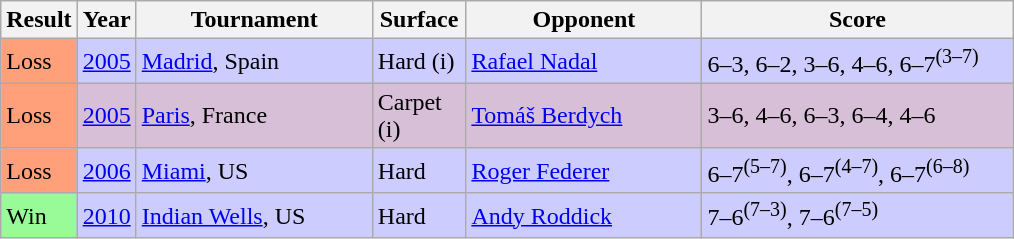<table class="sortable wikitable">
<tr>
<th style="width:40px">Result</th>
<th>Year</th>
<th style="width:150px">Tournament</th>
<th style="width:55px">Surface</th>
<th style="width:150px">Opponent</th>
<th style="width:200px" class="unsortable">Score</th>
</tr>
<tr style="background:#ccf;">
<td style="background:#ffa07a;">Loss</td>
<td><a href='#'>2005</a></td>
<td><a href='#'>Madrid</a>, Spain</td>
<td>Hard (i)</td>
<td> <a href='#'>Rafael Nadal</a></td>
<td>6–3, 6–2, 3–6, 4–6, 6–7<sup>(3–7)</sup></td>
</tr>
<tr style="background:thistle;">
<td style="background:#ffa07a;">Loss</td>
<td><a href='#'>2005</a></td>
<td><a href='#'>Paris</a>, France</td>
<td>Carpet (i)</td>
<td> <a href='#'>Tomáš Berdych</a></td>
<td>3–6, 4–6, 6–3, 6–4, 4–6</td>
</tr>
<tr style="background:#ccf;">
<td style="background:#ffa07a;">Loss</td>
<td><a href='#'>2006</a></td>
<td><a href='#'>Miami</a>, US</td>
<td>Hard</td>
<td> <a href='#'>Roger Federer</a></td>
<td>6–7<sup>(5–7)</sup>, 6–7<sup>(4–7)</sup>, 6–7<sup>(6–8)</sup></td>
</tr>
<tr style="background:#ccf;">
<td style="background:#98fb98;">Win</td>
<td><a href='#'>2010</a></td>
<td><a href='#'>Indian Wells</a>, US</td>
<td>Hard</td>
<td> <a href='#'>Andy Roddick</a></td>
<td>7–6<sup>(7–3)</sup>, 7–6<sup>(7–5)</sup></td>
</tr>
</table>
